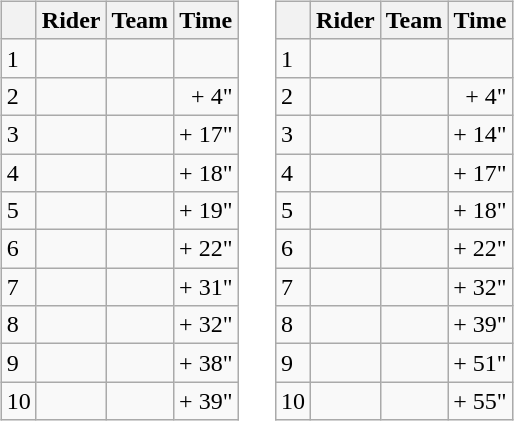<table>
<tr>
<td><br><table class="wikitable">
<tr>
<th></th>
<th>Rider</th>
<th>Team</th>
<th>Time</th>
</tr>
<tr>
<td>1</td>
<td></td>
<td></td>
<td align="right"></td>
</tr>
<tr>
<td>2</td>
<td></td>
<td></td>
<td align="right">+ 4"</td>
</tr>
<tr>
<td>3</td>
<td></td>
<td></td>
<td align="right">+ 17"</td>
</tr>
<tr>
<td>4</td>
<td></td>
<td></td>
<td align="right">+ 18"</td>
</tr>
<tr>
<td>5</td>
<td></td>
<td></td>
<td align="right">+ 19"</td>
</tr>
<tr>
<td>6</td>
<td></td>
<td></td>
<td align="right">+ 22"</td>
</tr>
<tr>
<td>7</td>
<td></td>
<td></td>
<td align="right">+ 31"</td>
</tr>
<tr>
<td>8</td>
<td></td>
<td></td>
<td align="right">+ 32"</td>
</tr>
<tr>
<td>9</td>
<td></td>
<td></td>
<td align="right">+ 38"</td>
</tr>
<tr>
<td>10</td>
<td></td>
<td></td>
<td align="right">+ 39"</td>
</tr>
</table>
</td>
<td></td>
<td><br><table class="wikitable">
<tr>
<th></th>
<th>Rider</th>
<th>Team</th>
<th>Time</th>
</tr>
<tr>
<td>1</td>
<td> </td>
<td></td>
<td align="right"></td>
</tr>
<tr>
<td>2</td>
<td></td>
<td></td>
<td align="right">+ 4"</td>
</tr>
<tr>
<td>3</td>
<td></td>
<td></td>
<td align="right">+ 14"</td>
</tr>
<tr>
<td>4</td>
<td></td>
<td></td>
<td align="right">+ 17"</td>
</tr>
<tr>
<td>5</td>
<td></td>
<td></td>
<td align="right">+ 18"</td>
</tr>
<tr>
<td>6</td>
<td></td>
<td></td>
<td align="right">+ 22"</td>
</tr>
<tr>
<td>7</td>
<td></td>
<td></td>
<td align="right">+ 32"</td>
</tr>
<tr>
<td>8</td>
<td></td>
<td></td>
<td align="right">+ 39"</td>
</tr>
<tr>
<td>9</td>
<td></td>
<td></td>
<td align="right">+ 51"</td>
</tr>
<tr>
<td>10</td>
<td></td>
<td></td>
<td align="right">+ 55"</td>
</tr>
</table>
</td>
</tr>
</table>
